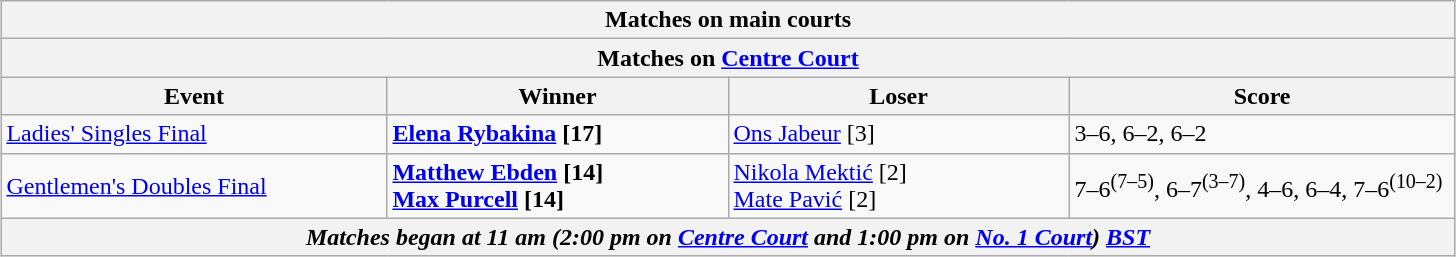<table class="wikitable collapsible uncollapsed" style="margin:auto;">
<tr>
<th colspan="4" style="white-space:nowrap;">Matches on main courts</th>
</tr>
<tr>
<th colspan="4">Matches on <a href='#'>Centre Court</a></th>
</tr>
<tr>
<th width="250">Event</th>
<th width="220">Winner</th>
<th width="220">Loser</th>
<th width="250">Score</th>
</tr>
<tr>
<td><a href='#'>Ladies' Singles Final</a></td>
<td><strong> <a href='#'>Elena Rybakina</a> [17]</strong></td>
<td> <a href='#'>Ons Jabeur</a> [3]</td>
<td>3–6, 6–2, 6–2</td>
</tr>
<tr>
<td><a href='#'>Gentlemen's Doubles Final</a></td>
<td><strong> <a href='#'>Matthew Ebden</a> [14]<br>  <a href='#'>Max Purcell</a> [14]</strong></td>
<td> <a href='#'>Nikola Mektić</a> [2]<br>  <a href='#'>Mate Pavić</a> [2]</td>
<td>7–6<sup>(7–5)</sup>, 6–7<sup>(3–7)</sup>, 4–6, 6–4, 7–6<sup>(10–2)</sup></td>
</tr>
<tr>
<th colspan=4><em>Matches began at 11 am (2:00 pm on <a href='#'>Centre Court</a> and 1:00 pm on <a href='#'>No. 1 Court</a>) <a href='#'>BST</a></em></th>
</tr>
</table>
